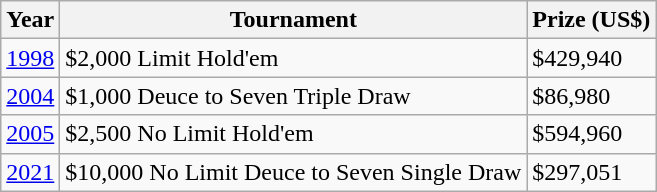<table class="wikitable">
<tr>
<th>Year</th>
<th>Tournament</th>
<th>Prize (US$)</th>
</tr>
<tr>
<td><a href='#'>1998</a></td>
<td>$2,000 Limit Hold'em</td>
<td>$429,940</td>
</tr>
<tr>
<td><a href='#'>2004</a></td>
<td>$1,000 Deuce to Seven Triple Draw</td>
<td>$86,980</td>
</tr>
<tr>
<td><a href='#'>2005</a></td>
<td>$2,500 No Limit Hold'em</td>
<td>$594,960</td>
</tr>
<tr>
<td><a href='#'>2021</a></td>
<td>$10,000 No Limit Deuce to Seven Single Draw</td>
<td>$297,051</td>
</tr>
</table>
